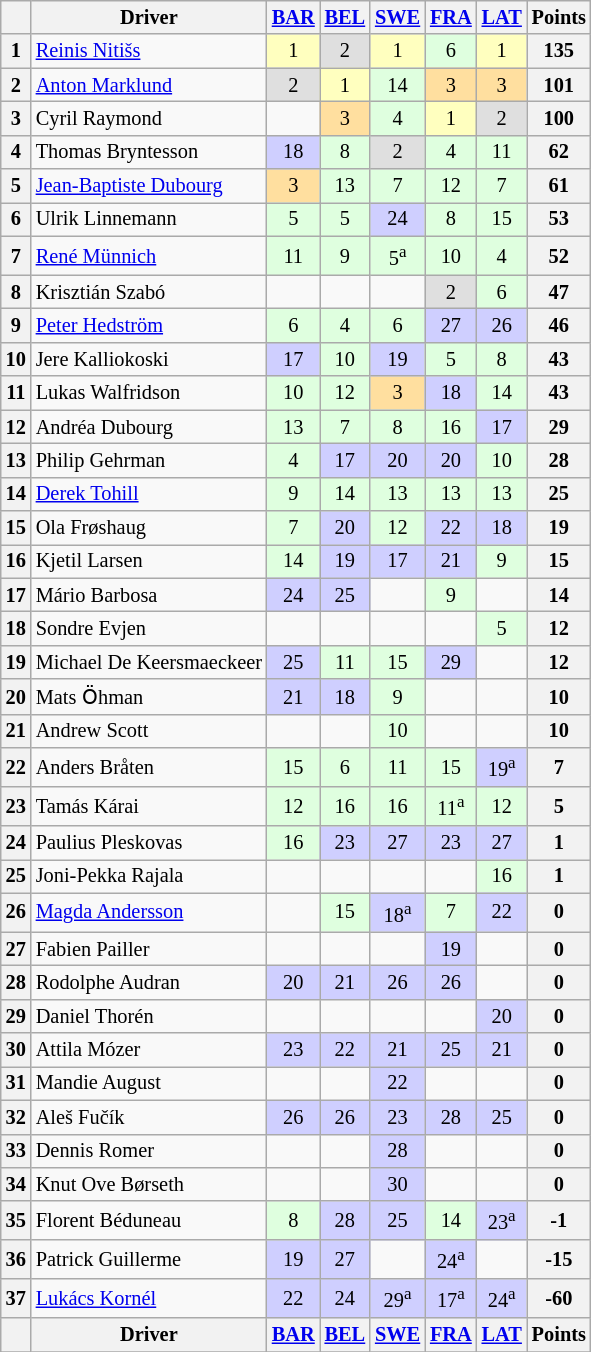<table class="wikitable" style="font-size: 85%; text-align: center;">
<tr valign="top">
<th valign="middle"></th>
<th valign="middle">Driver</th>
<th><a href='#'>BAR</a> <br></th>
<th><a href='#'>BEL</a> <br></th>
<th><a href='#'>SWE</a> <br></th>
<th><a href='#'>FRA</a> <br></th>
<th><a href='#'>LAT</a> <br></th>
<th valign="middle">Points</th>
</tr>
<tr>
<th>1</th>
<td align=left> <a href='#'>Reinis Nitišs</a></td>
<td style="background:#ffffbf;">1</td>
<td style="background:#dfdfdf;">2</td>
<td style="background:#ffffbf;">1</td>
<td style="background:#dfffdf;">6</td>
<td style="background:#ffffbf;">1</td>
<th>135</th>
</tr>
<tr>
<th>2</th>
<td align=left> <a href='#'>Anton Marklund</a></td>
<td style="background:#dfdfdf;">2</td>
<td style="background:#ffffbf;">1</td>
<td style="background:#dfffdf;">14</td>
<td style="background:#ffdf9f;">3</td>
<td style="background:#ffdf9f;">3</td>
<th>101</th>
</tr>
<tr>
<th>3</th>
<td align=left> Cyril Raymond</td>
<td></td>
<td style="background:#ffdf9f;">3</td>
<td style="background:#dfffdf;">4</td>
<td style="background:#ffffbf;">1</td>
<td style="background:#dfdfdf;">2</td>
<th>100</th>
</tr>
<tr>
<th>4</th>
<td align=left> Thomas Bryntesson</td>
<td style="background:#cfcfff;">18</td>
<td style="background:#dfffdf;">8</td>
<td style="background:#dfdfdf;">2</td>
<td style="background:#dfffdf;">4</td>
<td style="background:#dfffdf;">11</td>
<th>62</th>
</tr>
<tr>
<th>5</th>
<td align=left> <a href='#'>Jean-Baptiste Dubourg</a></td>
<td style="background:#ffdf9f;">3</td>
<td style="background:#dfffdf;">13</td>
<td style="background:#dfffdf;">7</td>
<td style="background:#dfffdf;">12</td>
<td style="background:#dfffdf;">7</td>
<th>61</th>
</tr>
<tr>
<th>6</th>
<td align=left> Ulrik Linnemann</td>
<td style="background:#dfffdf;">5</td>
<td style="background:#dfffdf;">5</td>
<td style="background:#cfcfff;">24</td>
<td style="background:#dfffdf;">8</td>
<td style="background:#dfffdf;">15</td>
<th>53</th>
</tr>
<tr>
<th>7</th>
<td align=left>  <a href='#'>René Münnich</a></td>
<td style="background:#dfffdf;">11</td>
<td style="background:#dfffdf;">9</td>
<td style="background:#dfffdf;">5<sup>a</sup></td>
<td style="background:#dfffdf;">10</td>
<td style="background:#dfffdf;">4</td>
<th>52</th>
</tr>
<tr>
<th>8</th>
<td align=left> Krisztián Szabó</td>
<td></td>
<td></td>
<td></td>
<td style="background:#dfdfdf;">2</td>
<td style="background:#dfffdf;">6</td>
<th>47</th>
</tr>
<tr>
<th>9</th>
<td align=left> <a href='#'>Peter Hedström</a></td>
<td style="background:#dfffdf;">6</td>
<td style="background:#dfffdf;">4</td>
<td style="background:#dfffdf;">6</td>
<td style="background:#cfcfff;">27</td>
<td style="background:#cfcfff;">26</td>
<th>46</th>
</tr>
<tr>
<th>10</th>
<td align=left> Jere Kalliokoski</td>
<td style="background:#cfcfff;">17</td>
<td style="background:#dfffdf;">10</td>
<td style="background:#cfcfff;">19</td>
<td style="background:#dfffdf;">5</td>
<td style="background:#dfffdf;">8</td>
<th>43</th>
</tr>
<tr>
<th>11</th>
<td align=left> Lukas Walfridson</td>
<td style="background:#dfffdf;">10</td>
<td style="background:#dfffdf;">12</td>
<td style="background:#ffdf9f;">3</td>
<td style="background:#cfcfff;">18</td>
<td style="background:#dfffdf;">14</td>
<th>43</th>
</tr>
<tr>
<th>12</th>
<td align=left> Andréa Dubourg</td>
<td style="background:#dfffdf;">13</td>
<td style="background:#dfffdf;">7</td>
<td style="background:#dfffdf;">8</td>
<td style="background:#dfffdf;">16</td>
<td style="background:#cfcfff;">17</td>
<th>29</th>
</tr>
<tr>
<th>13</th>
<td align=left> Philip Gehrman</td>
<td style="background:#dfffdf;">4</td>
<td style="background:#cfcfff;">17</td>
<td style="background:#cfcfff;">20</td>
<td style="background:#cfcfff;">20</td>
<td style="background:#dfffdf;">10</td>
<th>28</th>
</tr>
<tr>
<th>14</th>
<td align=left> <a href='#'>Derek Tohill</a></td>
<td style="background:#dfffdf;">9</td>
<td style="background:#dfffdf;">14</td>
<td style="background:#dfffdf;">13</td>
<td style="background:#dfffdf;">13</td>
<td style="background:#dfffdf;">13</td>
<th>25</th>
</tr>
<tr>
<th>15</th>
<td align=left> Ola Frøshaug</td>
<td style="background:#dfffdf;">7</td>
<td style="background:#cfcfff;">20</td>
<td style="background:#dfffdf;">12</td>
<td style="background:#cfcfff;">22</td>
<td style="background:#cfcfff;">18</td>
<th>19</th>
</tr>
<tr>
<th>16</th>
<td align=left> Kjetil Larsen</td>
<td style="background:#dfffdf;">14</td>
<td style="background:#cfcfff;">19</td>
<td style="background:#cfcfff;">17</td>
<td style="background:#cfcfff;">21</td>
<td style="background:#dfffdf;">9</td>
<th>15</th>
</tr>
<tr>
<th>17</th>
<td align=left> Mário Barbosa</td>
<td style="background:#cfcfff;">24</td>
<td style="background:#cfcfff;">25</td>
<td></td>
<td style="background:#dfffdf;">9</td>
<td></td>
<th>14</th>
</tr>
<tr>
<th>18</th>
<td align=left> Sondre Evjen</td>
<td></td>
<td></td>
<td></td>
<td></td>
<td style="background:#dfffdf;">5</td>
<th>12</th>
</tr>
<tr>
<th>19</th>
<td align=left> Michael De Keersmaeckeer</td>
<td style="background:#cfcfff;">25</td>
<td style="background:#dfffdf;">11</td>
<td style="background:#dfffdf;">15</td>
<td style="background:#cfcfff;">29</td>
<td></td>
<th>12</th>
</tr>
<tr>
<th>20</th>
<td align=left> Mats Ӧhman</td>
<td style="background:#cfcfff;">21</td>
<td style="background:#cfcfff;">18</td>
<td style="background:#dfffdf;">9</td>
<td></td>
<td></td>
<th>10</th>
</tr>
<tr>
<th>21</th>
<td align=left> Andrew Scott</td>
<td></td>
<td></td>
<td style="background:#dfffdf;">10</td>
<td></td>
<td></td>
<th>10</th>
</tr>
<tr>
<th>22</th>
<td align=left> Anders Bråten</td>
<td style="background:#dfffdf;">15</td>
<td style="background:#dfffdf;">6</td>
<td style="background:#dfffdf;">11</td>
<td style="background:#dfffdf;">15</td>
<td style="background:#cfcfff;">19<sup>a</sup></td>
<th>7</th>
</tr>
<tr>
<th>23</th>
<td align=left> Tamás Kárai</td>
<td style="background:#dfffdf;">12</td>
<td style="background:#dfffdf;">16</td>
<td style="background:#dfffdf;">16</td>
<td style="background:#dfffdf;">11<sup>a</sup></td>
<td style="background:#dfffdf;">12</td>
<th>5</th>
</tr>
<tr>
<th>24</th>
<td align=left> Paulius Pleskovas</td>
<td style="background:#dfffdf;">16</td>
<td style="background:#cfcfff;">23</td>
<td style="background:#cfcfff;">27</td>
<td style="background:#cfcfff;">23</td>
<td style="background:#cfcfff;">27</td>
<th>1</th>
</tr>
<tr>
<th>25</th>
<td align=left> Joni-Pekka Rajala</td>
<td></td>
<td></td>
<td></td>
<td></td>
<td style="background:#dfffdf;">16</td>
<th>1</th>
</tr>
<tr>
<th>26</th>
<td align=left> <a href='#'>Magda Andersson</a></td>
<td></td>
<td style="background:#dfffdf;">15</td>
<td style="background:#cfcfff;">18<sup>a</sup></td>
<td style="background:#dfffdf;">7</td>
<td style="background:#cfcfff;">22</td>
<th>0</th>
</tr>
<tr>
<th>27</th>
<td align=left> Fabien Pailler</td>
<td></td>
<td></td>
<td></td>
<td style="background:#cfcfff;">19</td>
<td></td>
<th>0</th>
</tr>
<tr>
<th>28</th>
<td align=left> Rodolphe Audran</td>
<td style="background:#cfcfff;">20</td>
<td style="background:#cfcfff;">21</td>
<td style="background:#cfcfff;">26</td>
<td style="background:#cfcfff;">26</td>
<td></td>
<th>0</th>
</tr>
<tr>
<th>29</th>
<td align=left> Daniel Thorén</td>
<td></td>
<td></td>
<td></td>
<td></td>
<td style="background:#cfcfff;">20</td>
<th>0</th>
</tr>
<tr>
<th>30</th>
<td align=left> Attila Mózer</td>
<td style="background:#cfcfff;">23</td>
<td style="background:#cfcfff;">22</td>
<td style="background:#cfcfff;">21</td>
<td style="background:#cfcfff;">25</td>
<td style="background:#cfcfff;">21</td>
<th>0</th>
</tr>
<tr>
<th>31</th>
<td align=left> Mandie August</td>
<td></td>
<td></td>
<td style="background:#cfcfff;">22</td>
<td></td>
<td></td>
<th>0</th>
</tr>
<tr>
<th>32</th>
<td align=left> Aleš Fučík</td>
<td style="background:#cfcfff;">26</td>
<td style="background:#cfcfff;">26</td>
<td style="background:#cfcfff;">23</td>
<td style="background:#cfcfff;">28</td>
<td style="background:#cfcfff;">25</td>
<th>0</th>
</tr>
<tr>
<th>33</th>
<td align=left> Dennis Romer</td>
<td></td>
<td></td>
<td style="background:#cfcfff;">28</td>
<td></td>
<td></td>
<th>0</th>
</tr>
<tr>
<th>34</th>
<td align=left> Knut Ove Børseth</td>
<td></td>
<td></td>
<td style="background:#cfcfff;">30</td>
<td></td>
<td></td>
<th>0</th>
</tr>
<tr>
<th>35</th>
<td align=left> Florent Béduneau</td>
<td style="background:#dfffdf;">8</td>
<td style="background:#cfcfff;">28</td>
<td style="background:#cfcfff;">25</td>
<td style="background:#dfffdf;">14</td>
<td style="background:#cfcfff;">23<sup>a</sup></td>
<th>-1</th>
</tr>
<tr>
<th>36</th>
<td align=left> Patrick Guillerme</td>
<td style="background:#cfcfff;">19</td>
<td style="background:#cfcfff;">27</td>
<td></td>
<td style="background:#cfcfff;">24<sup>a</sup></td>
<td></td>
<th>-15</th>
</tr>
<tr>
<th>37</th>
<td align=left> <a href='#'>Lukács Kornél</a></td>
<td style="background:#cfcfff;">22</td>
<td style="background:#cfcfff;">24</td>
<td style="background:#cfcfff;">29<sup>a</sup></td>
<td style="background:#cfcfff;">17<sup>a</sup></td>
<td style="background:#cfcfff;">24<sup>a</sup></td>
<th>-60</th>
</tr>
<tr valign="top">
<th valign="middle"></th>
<th valign="middle">Driver</th>
<th><a href='#'>BAR</a> <br></th>
<th><a href='#'>BEL</a> <br></th>
<th><a href='#'>SWE</a> <br></th>
<th><a href='#'>FRA</a> <br></th>
<th><a href='#'>LAT</a> <br></th>
<th valign="middle">Points</th>
</tr>
<tr>
</tr>
</table>
